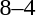<table style="text-align:center">
<tr>
<th width=200></th>
<th width=100></th>
<th width=200></th>
</tr>
<tr>
<td align=right><strong></strong></td>
<td>8–4</td>
<td align=left></td>
</tr>
</table>
